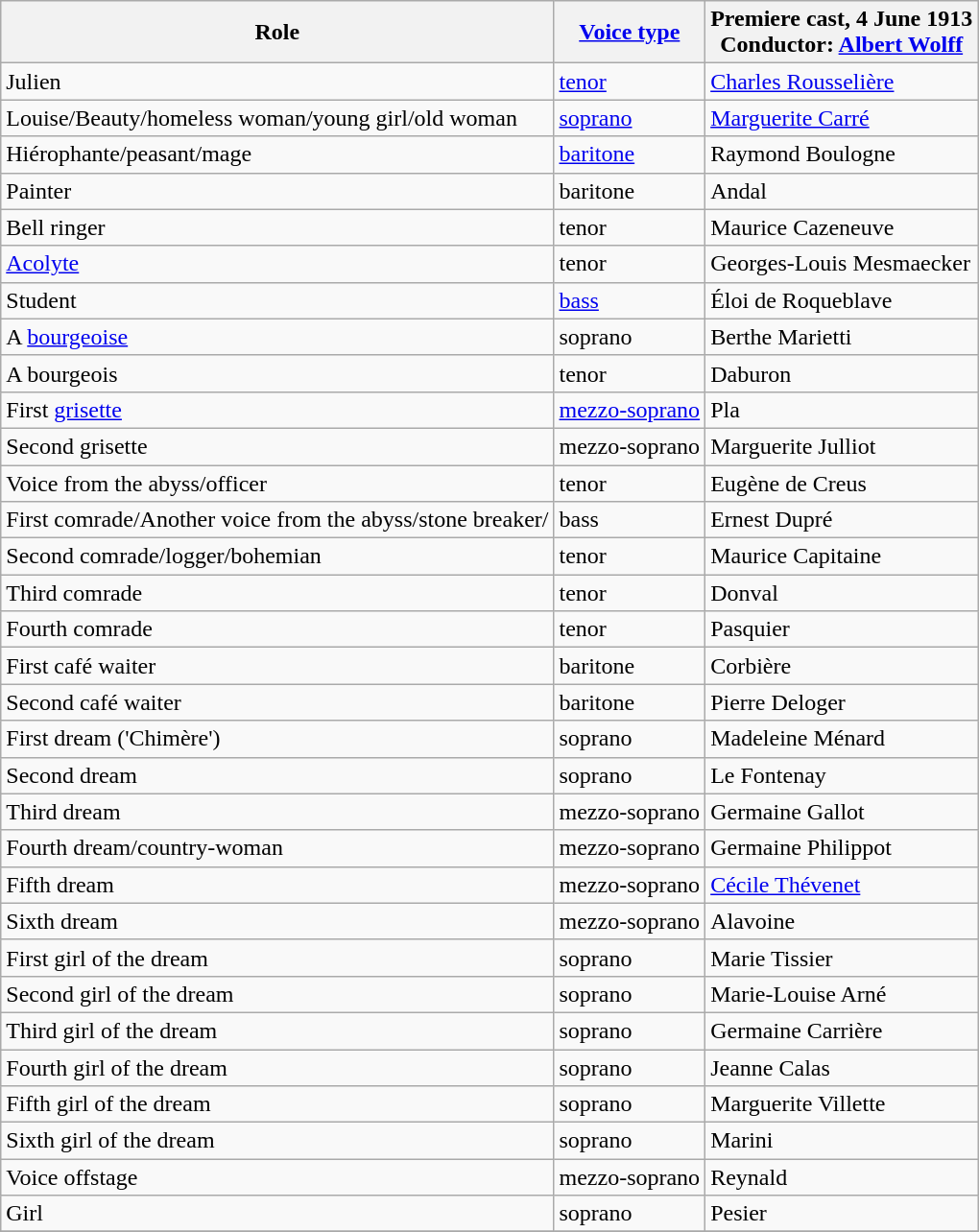<table class="wikitable">
<tr>
<th>Role</th>
<th><a href='#'>Voice type</a></th>
<th>Premiere cast, 4 June 1913<br>Conductor: <a href='#'>Albert Wolff</a></th>
</tr>
<tr>
<td>Julien</td>
<td><a href='#'>tenor</a></td>
<td><a href='#'>Charles Rousselière</a></td>
</tr>
<tr>
<td>Louise/Beauty/homeless woman/young girl/old woman</td>
<td><a href='#'>soprano</a></td>
<td><a href='#'>Marguerite Carré</a></td>
</tr>
<tr>
<td>Hiérophante/peasant/mage</td>
<td><a href='#'>baritone</a></td>
<td>Raymond Boulogne</td>
</tr>
<tr>
<td>Painter</td>
<td>baritone</td>
<td>Andal</td>
</tr>
<tr>
<td>Bell ringer</td>
<td>tenor</td>
<td>Maurice Cazeneuve</td>
</tr>
<tr>
<td><a href='#'>Acolyte</a></td>
<td>tenor</td>
<td>Georges-Louis Mesmaecker</td>
</tr>
<tr>
<td>Student</td>
<td><a href='#'>bass</a></td>
<td>Éloi de Roqueblave</td>
</tr>
<tr>
<td>A <a href='#'>bourgeoise</a></td>
<td>soprano</td>
<td>Berthe Marietti</td>
</tr>
<tr>
<td>A bourgeois</td>
<td>tenor</td>
<td>Daburon</td>
</tr>
<tr>
<td>First <a href='#'>grisette</a></td>
<td><a href='#'>mezzo-soprano</a></td>
<td>Pla</td>
</tr>
<tr>
<td>Second grisette</td>
<td>mezzo-soprano</td>
<td>Marguerite Julliot</td>
</tr>
<tr>
<td>Voice from the abyss/officer</td>
<td>tenor</td>
<td>Eugène de Creus</td>
</tr>
<tr>
<td>First comrade/Another voice from the abyss/stone breaker/</td>
<td>bass</td>
<td>Ernest Dupré</td>
</tr>
<tr>
<td>Second comrade/logger/bohemian</td>
<td>tenor</td>
<td>Maurice Capitaine</td>
</tr>
<tr>
<td>Third comrade</td>
<td>tenor</td>
<td>Donval</td>
</tr>
<tr>
<td>Fourth comrade</td>
<td>tenor</td>
<td>Pasquier</td>
</tr>
<tr>
<td>First café waiter</td>
<td>baritone</td>
<td>Corbière</td>
</tr>
<tr>
<td>Second café waiter</td>
<td>baritone</td>
<td>Pierre Deloger</td>
</tr>
<tr>
<td>First dream ('Chimère')</td>
<td>soprano</td>
<td>Madeleine Ménard</td>
</tr>
<tr>
<td>Second dream</td>
<td>soprano</td>
<td>Le Fontenay</td>
</tr>
<tr>
<td>Third dream</td>
<td>mezzo-soprano</td>
<td>Germaine Gallot</td>
</tr>
<tr>
<td>Fourth dream/country-woman</td>
<td>mezzo-soprano</td>
<td>Germaine Philippot</td>
</tr>
<tr>
<td>Fifth dream</td>
<td>mezzo-soprano</td>
<td><a href='#'>Cécile Thévenet</a></td>
</tr>
<tr>
<td>Sixth dream</td>
<td>mezzo-soprano</td>
<td>Alavoine</td>
</tr>
<tr>
<td>First girl of the dream</td>
<td>soprano</td>
<td>Marie Tissier</td>
</tr>
<tr>
<td>Second girl of the dream</td>
<td>soprano</td>
<td>Marie-Louise Arné</td>
</tr>
<tr>
<td>Third girl of the dream</td>
<td>soprano</td>
<td>Germaine Carrière</td>
</tr>
<tr>
<td>Fourth girl of the dream</td>
<td>soprano</td>
<td>Jeanne Calas</td>
</tr>
<tr>
<td>Fifth girl of the dream</td>
<td>soprano</td>
<td>Marguerite Villette</td>
</tr>
<tr>
<td>Sixth girl of the dream</td>
<td>soprano</td>
<td>Marini</td>
</tr>
<tr>
<td>Voice offstage</td>
<td>mezzo-soprano</td>
<td>Reynald</td>
</tr>
<tr>
<td>Girl</td>
<td>soprano</td>
<td>Pesier</td>
</tr>
<tr>
</tr>
</table>
